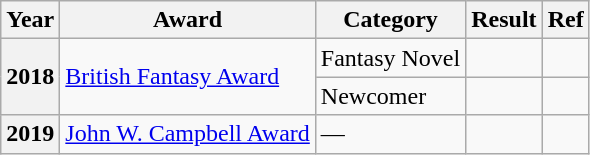<table class="wikitable plainrowheaders">
<tr>
<th>Year</th>
<th>Award</th>
<th>Category</th>
<th>Result</th>
<th>Ref</th>
</tr>
<tr>
<th rowspan="2">2018</th>
<td rowspan="2"><a href='#'>British Fantasy Award</a></td>
<td>Fantasy Novel</td>
<td></td>
<td></td>
</tr>
<tr>
<td>Newcomer</td>
<td></td>
<td></td>
</tr>
<tr>
<th>2019</th>
<td><a href='#'>John W. Campbell Award</a></td>
<td>—</td>
<td></td>
<td></td>
</tr>
</table>
